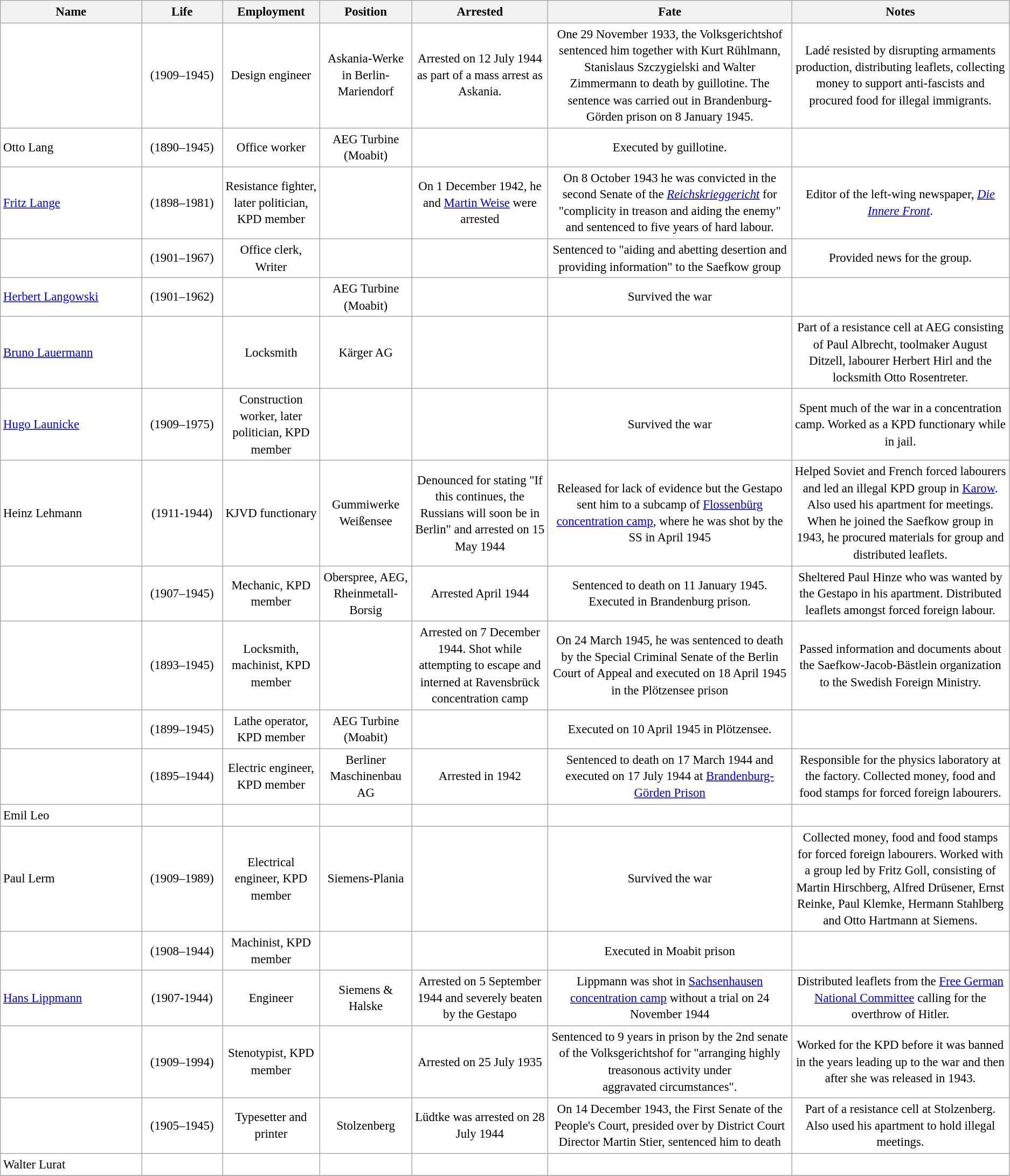<table class="wikitable sortable" style="table-layout:fixed;background-color:#FEFEFE;font-size:95%;padding:0.30em;line-height:1.35em;">
<tr>
<th scope="col"  width=14%>Name</th>
<th scope="col"  width=8%>Life</th>
<th scope="col">Employment</th>
<th scope="col">Position</th>
<th scope="col">Arrested</th>
<th scope="col">Fate</th>
<th scope="col">Notes</th>
</tr>
<tr>
<td></td>
<td style="text-align: center;">(1909–1945)</td>
<td style="text-align: center;">Design engineer</td>
<td style="text-align: center;">Askania-Werke in Berlin-Mariendorf</td>
<td style="text-align: center;">Arrested on 12 July 1944 as part of a mass arrest as Askania.</td>
<td style="text-align: center;">One 29 November 1933, the Volksgerichtshof sentenced him together with Kurt Rühlmann, Stanislaus Szczygielski and Walter Zimmermann to death by guillotine. The sentence was carried out in Brandenburg-Görden prison on 8 January 1945.</td>
<td style="text-align: center;">Ladé resisted by disrupting armaments production, distributing leaflets, collecting money to support anti-fascists and procured food for illegal immigrants.</td>
</tr>
<tr>
<td>Otto Lang</td>
<td style="text-align: center;">(1890–1945)</td>
<td style="text-align: center;">Office worker</td>
<td style="text-align: center;">AEG Turbine (Moabit)</td>
<td style="text-align: center;"></td>
<td style="text-align: center;">Executed by guillotine.</td>
<td style="text-align: center;"></td>
</tr>
<tr>
<td><a href='#'>Fritz Lange</a></td>
<td style="text-align: center;">(1898–1981)</td>
<td style="text-align: center;">Resistance fighter, later politician, KPD member</td>
<td style="text-align: center;"></td>
<td style="text-align: center;">On 1 December 1942, he and <a href='#'>Martin Weise</a> were arrested</td>
<td style="text-align: center;">On 8 October 1943 he was convicted in the second Senate of the <em><a href='#'>Reichskrieggericht</a></em> for "complicity in treason and aiding the enemy" and sentenced to five years of hard labour.</td>
<td style="text-align: center;">Editor of the left-wing newspaper, <em><a href='#'>Die Innere Front</a></em>.</td>
</tr>
<tr>
<td></td>
<td style="text-align: center;">(1901–1967)</td>
<td style="text-align: center;">Office clerk, Writer</td>
<td style="text-align: center;"></td>
<td style="text-align: center;"></td>
<td style="text-align: center;">Sentenced to "aiding and abetting desertion and providing information" to the Saefkow group</td>
<td style="text-align: center;">Provided news for the group. </td>
</tr>
<tr>
<td><a href='#'>Herbert Langowski</a></td>
<td style="text-align: center;">(1901–1962)</td>
<td style="text-align: center;"></td>
<td style="text-align: center;">AEG Turbine (Moabit)</td>
<td style="text-align: center;"></td>
<td style="text-align: center;">Survived the war</td>
<td style="text-align: center;"></td>
</tr>
<tr>
<td><a href='#'>Bruno Lauermann</a></td>
<td style="text-align: center;"></td>
<td style="text-align: center;">Locksmith</td>
<td style="text-align: center;">Kärger AG</td>
<td style="text-align: center;"></td>
<td style="text-align: center;"></td>
<td style="text-align: center;">Part of a resistance cell at AEG consisting of Paul Albrecht, toolmaker August Ditzell, labourer Herbert Hirl and the locksmith Otto Rosentreter.</td>
</tr>
<tr>
<td><a href='#'>Hugo Launicke</a></td>
<td style="text-align: center;">(1909–1975)</td>
<td style="text-align: center;">Construction worker, later politician, KPD member</td>
<td style="text-align: center;"></td>
<td style="text-align: center;"></td>
<td style="text-align: center;">Survived the war</td>
<td style="text-align: center;">Spent much of the war in a concentration camp. Worked as a KPD functionary while in jail.</td>
</tr>
<tr>
<td>Heinz Lehmann</td>
<td style="text-align: center;">(1911-1944)</td>
<td style="text-align: center;">KJVD functionary</td>
<td style="text-align: center;">Gummiwerke Weißensee</td>
<td style="text-align: center;">Denounced for stating "If this continues, the Russians will soon be in Berlin" and arrested on 15 May 1944</td>
<td style="text-align: center;">Released for lack of evidence but the Gestapo sent him to a subcamp of <a href='#'>Flossenbürg concentration camp</a>, where he was shot by the SS in April 1945</td>
<td style="text-align: center;">Helped Soviet and French forced labourers and led an illegal KPD group in <a href='#'>Karow</a>. Also used his apartment for meetings. When he joined the Saefkow group in 1943, he procured materials for group and distributed leaflets.</td>
</tr>
<tr>
<td></td>
<td style="text-align: center;">(1907–1945)</td>
<td style="text-align: center;">Mechanic, KPD member</td>
<td style="text-align: center;">Oberspree, AEG, Rheinmetall-Borsig</td>
<td style="text-align: center;">Arrested April 1944</td>
<td style="text-align: center;">Sentenced to death on 11 January 1945. Executed in Brandenburg prison.</td>
<td style="text-align: center;">Sheltered Paul Hinze who was wanted by the Gestapo in his apartment. Distributed leaflets amongst forced foreign labour.</td>
</tr>
<tr>
<td></td>
<td style="text-align: center;">(1893–1945)</td>
<td style="text-align: center;">Locksmith, machinist, KPD member</td>
<td style="text-align: center;"></td>
<td style="text-align: center;">Arrested on 7 December 1944. Shot while attempting to escape and interned at Ravensbrück concentration camp</td>
<td style="text-align: center;">On 24 March 1945, he was sentenced to death by the Special Criminal Senate of the Berlin Court of Appeal and executed on 18 April 1945 in the Plötzensee prison</td>
<td style="text-align: center;">Passed information and documents about the Saefkow-Jacob-Bästlein organization to the Swedish Foreign Ministry.</td>
</tr>
<tr>
<td></td>
<td style="text-align: center;">(1899–1945)</td>
<td style="text-align: center;">Lathe operator, KPD member</td>
<td style="text-align: center;">AEG Turbine (Moabit)</td>
<td style="text-align: center;"></td>
<td style="text-align: center;">Executed on 10 April 1945 in Plötzensee.</td>
<td style="text-align: center;"></td>
</tr>
<tr>
<td></td>
<td style="text-align: center;">(1895–1944)</td>
<td style="text-align: center;">Electric engineer, KPD member</td>
<td style="text-align: center;">Berliner Maschinenbau AG</td>
<td style="text-align: center;">Arrested in 1942</td>
<td style="text-align: center;">Sentenced to death on 17 March 1944 and executed on 17 July 1944 at <a href='#'>Brandenburg-Görden Prison</a></td>
<td style="text-align: center;">Responsible for the physics laboratory at the factory. Collected money, food and food stamps for forced foreign labourers.</td>
</tr>
<tr>
<td>Emil Leo</td>
<td style="text-align: center;"></td>
<td style="text-align: center;"></td>
<td style="text-align: center;"></td>
<td style="text-align: center;"></td>
<td style="text-align: center;"></td>
<td style="text-align: center;"></td>
</tr>
<tr>
<td>Paul Lerm</td>
<td style="text-align: center;">(1909–1989)</td>
<td style="text-align: center;">Electrical engineer, KPD member</td>
<td style="text-align: center;">Siemens-Plania</td>
<td style="text-align: center;"></td>
<td style="text-align: center;">Survived the war</td>
<td style="text-align: center;">Collected money, food and food stamps for forced foreign labourers. Worked with a group led by Fritz Goll, consisting of Martin Hirschberg, Alfred Drüsener, Ernst Reinke, Paul Klemke, Hermann Stahlberg and Otto Hartmann at Siemens.</td>
</tr>
<tr>
<td></td>
<td style="text-align: center;">(1908–1944)</td>
<td style="text-align: center;">Machinist, KPD member</td>
<td style="text-align: center;"></td>
<td style="text-align: center;"></td>
<td style="text-align: center;">Executed in Moabit prison</td>
<td style="text-align: center;"></td>
</tr>
<tr>
<td><a href='#'>Hans Lippmann</a></td>
<td style="text-align: center;">(1907-1944)</td>
<td style="text-align: center;">Engineer</td>
<td style="text-align: center;">Siemens & Halske</td>
<td style="text-align: center;">Arrested on 5 September 1944 and severely beaten by the Gestapo</td>
<td style="text-align: center;">Lippmann was shot in <a href='#'>Sachsenhausen concentration camp</a> without a trial on 24 November 1944</td>
<td style="text-align: center;">Distributed leaflets from the <a href='#'>Free German National Committee</a> calling for the overthrow of Hitler.</td>
</tr>
<tr>
<td></td>
<td style="text-align: center;">(1909–1994)</td>
<td style="text-align: center;">Stenotypist, KPD member</td>
<td style="text-align: center;"></td>
<td style="text-align: center;">Arrested on 25 July 1935</td>
<td style="text-align: center;">Sentenced to 9 years in prison by the 2nd senate of the Volksgerichtshof for "arranging highly treasonous activity under<br>aggravated circumstances".</td>
<td style="text-align: center;">Worked for the  KPD before it was banned in the years leading up to the war and then after she was released in 1943.</td>
</tr>
<tr>
<td></td>
<td style="text-align: center;">(1905–1945)</td>
<td style="text-align: center;">Typesetter and printer</td>
<td style="text-align: center;">Stolzenberg</td>
<td style="text-align: center;">Lüdtke was arrested on 28 July 1944</td>
<td style="text-align: center;">On 14 December 1943, the First Senate of the People's Court, presided over by District Court Director Martin Stier, sentenced him to death</td>
<td style="text-align: center;">Part of a resistance cell at Stolzenberg. Also used his apartment to hold illegal meetings.</td>
</tr>
<tr>
<td>Walter Lurat</td>
<td style="text-align: center;"></td>
<td style="text-align: center;"></td>
<td style="text-align: center;"></td>
<td style="text-align: center;"></td>
<td style="text-align: center;"></td>
<td style="text-align: center;"></td>
</tr>
<tr>
</tr>
</table>
